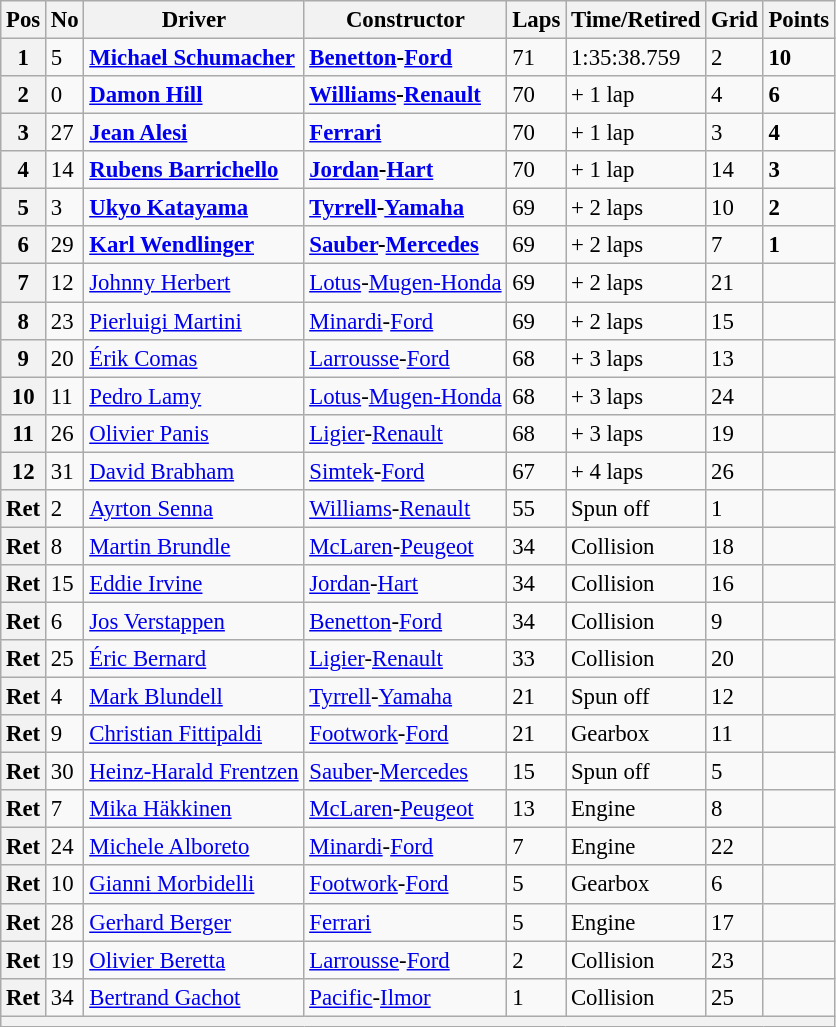<table class="wikitable" style="font-size: 95%;">
<tr>
<th>Pos</th>
<th>No</th>
<th>Driver</th>
<th>Constructor</th>
<th>Laps</th>
<th>Time/Retired</th>
<th>Grid</th>
<th>Points</th>
</tr>
<tr>
<th>1</th>
<td>5</td>
<td> <strong><a href='#'>Michael Schumacher</a></strong></td>
<td><strong><a href='#'>Benetton</a>-<a href='#'>Ford</a></strong></td>
<td>71</td>
<td>1:35:38.759</td>
<td>2</td>
<td><strong>10</strong></td>
</tr>
<tr>
<th>2</th>
<td>0</td>
<td> <strong><a href='#'>Damon Hill</a></strong></td>
<td><strong><a href='#'>Williams</a>-<a href='#'>Renault</a></strong></td>
<td>70</td>
<td>+ 1 lap</td>
<td>4</td>
<td><strong>6</strong></td>
</tr>
<tr>
<th>3</th>
<td>27</td>
<td> <strong><a href='#'>Jean Alesi</a></strong></td>
<td><strong><a href='#'>Ferrari</a></strong></td>
<td>70</td>
<td>+ 1 lap</td>
<td>3</td>
<td><strong>4</strong></td>
</tr>
<tr>
<th>4</th>
<td>14</td>
<td> <strong><a href='#'>Rubens Barrichello</a></strong></td>
<td><strong><a href='#'>Jordan</a>-<a href='#'>Hart</a></strong></td>
<td>70</td>
<td>+ 1 lap</td>
<td>14</td>
<td><strong>3</strong></td>
</tr>
<tr>
<th>5</th>
<td>3</td>
<td> <strong><a href='#'>Ukyo Katayama</a></strong></td>
<td><strong><a href='#'>Tyrrell</a>-<a href='#'>Yamaha</a></strong></td>
<td>69</td>
<td>+ 2 laps</td>
<td>10</td>
<td><strong>2</strong></td>
</tr>
<tr>
<th>6</th>
<td>29</td>
<td> <strong><a href='#'>Karl Wendlinger</a></strong></td>
<td><strong><a href='#'>Sauber</a>-<a href='#'>Mercedes</a></strong></td>
<td>69</td>
<td>+ 2 laps</td>
<td>7</td>
<td><strong>1</strong></td>
</tr>
<tr>
<th>7</th>
<td>12</td>
<td> <a href='#'>Johnny Herbert</a></td>
<td><a href='#'>Lotus</a>-<a href='#'>Mugen-Honda</a></td>
<td>69</td>
<td>+ 2 laps</td>
<td>21</td>
<td> </td>
</tr>
<tr>
<th>8</th>
<td>23</td>
<td> <a href='#'>Pierluigi Martini</a></td>
<td><a href='#'>Minardi</a>-<a href='#'>Ford</a></td>
<td>69</td>
<td>+ 2 laps</td>
<td>15</td>
<td> </td>
</tr>
<tr>
<th>9</th>
<td>20</td>
<td> <a href='#'>Érik Comas</a></td>
<td><a href='#'>Larrousse</a>-<a href='#'>Ford</a></td>
<td>68</td>
<td>+ 3 laps</td>
<td>13</td>
<td> </td>
</tr>
<tr>
<th>10</th>
<td>11</td>
<td> <a href='#'>Pedro Lamy</a></td>
<td><a href='#'>Lotus</a>-<a href='#'>Mugen-Honda</a></td>
<td>68</td>
<td>+ 3 laps</td>
<td>24</td>
<td> </td>
</tr>
<tr>
<th>11</th>
<td>26</td>
<td> <a href='#'>Olivier Panis</a></td>
<td><a href='#'>Ligier</a>-<a href='#'>Renault</a></td>
<td>68</td>
<td>+ 3 laps</td>
<td>19</td>
<td> </td>
</tr>
<tr>
<th>12</th>
<td>31</td>
<td> <a href='#'>David Brabham</a></td>
<td><a href='#'>Simtek</a>-<a href='#'>Ford</a></td>
<td>67</td>
<td>+ 4 laps</td>
<td>26</td>
<td> </td>
</tr>
<tr>
<th>Ret</th>
<td>2</td>
<td> <a href='#'>Ayrton Senna</a></td>
<td><a href='#'>Williams</a>-<a href='#'>Renault</a></td>
<td>55</td>
<td>Spun off</td>
<td>1</td>
<td> </td>
</tr>
<tr>
<th>Ret</th>
<td>8</td>
<td> <a href='#'>Martin Brundle</a></td>
<td><a href='#'>McLaren</a>-<a href='#'>Peugeot</a></td>
<td>34</td>
<td>Collision</td>
<td>18</td>
<td> </td>
</tr>
<tr>
<th>Ret</th>
<td>15</td>
<td> <a href='#'>Eddie Irvine</a></td>
<td><a href='#'>Jordan</a>-<a href='#'>Hart</a></td>
<td>34</td>
<td>Collision</td>
<td>16</td>
<td> </td>
</tr>
<tr>
<th>Ret</th>
<td>6</td>
<td> <a href='#'>Jos Verstappen</a></td>
<td><a href='#'>Benetton</a>-<a href='#'>Ford</a></td>
<td>34</td>
<td>Collision</td>
<td>9</td>
<td> </td>
</tr>
<tr>
<th>Ret</th>
<td>25</td>
<td> <a href='#'>Éric Bernard</a></td>
<td><a href='#'>Ligier</a>-<a href='#'>Renault</a></td>
<td>33</td>
<td>Collision</td>
<td>20</td>
<td> </td>
</tr>
<tr>
<th>Ret</th>
<td>4</td>
<td> <a href='#'>Mark Blundell</a></td>
<td><a href='#'>Tyrrell</a>-<a href='#'>Yamaha</a></td>
<td>21</td>
<td>Spun off</td>
<td>12</td>
<td> </td>
</tr>
<tr>
<th>Ret</th>
<td>9</td>
<td> <a href='#'>Christian Fittipaldi</a></td>
<td><a href='#'>Footwork</a>-<a href='#'>Ford</a></td>
<td>21</td>
<td>Gearbox</td>
<td>11</td>
<td> </td>
</tr>
<tr>
<th>Ret</th>
<td>30</td>
<td> <a href='#'>Heinz-Harald Frentzen</a></td>
<td><a href='#'>Sauber</a>-<a href='#'>Mercedes</a></td>
<td>15</td>
<td>Spun off</td>
<td>5</td>
<td> </td>
</tr>
<tr>
<th>Ret</th>
<td>7</td>
<td> <a href='#'>Mika Häkkinen</a></td>
<td><a href='#'>McLaren</a>-<a href='#'>Peugeot</a></td>
<td>13</td>
<td>Engine</td>
<td>8</td>
<td> </td>
</tr>
<tr>
<th>Ret</th>
<td>24</td>
<td> <a href='#'>Michele Alboreto</a></td>
<td><a href='#'>Minardi</a>-<a href='#'>Ford</a></td>
<td>7</td>
<td>Engine</td>
<td>22</td>
<td> </td>
</tr>
<tr>
<th>Ret</th>
<td>10</td>
<td> <a href='#'>Gianni Morbidelli</a></td>
<td><a href='#'>Footwork</a>-<a href='#'>Ford</a></td>
<td>5</td>
<td>Gearbox</td>
<td>6</td>
<td> </td>
</tr>
<tr>
<th>Ret</th>
<td>28</td>
<td> <a href='#'>Gerhard Berger</a></td>
<td><a href='#'>Ferrari</a></td>
<td>5</td>
<td>Engine</td>
<td>17</td>
<td> </td>
</tr>
<tr>
<th>Ret</th>
<td>19</td>
<td> <a href='#'>Olivier Beretta</a></td>
<td><a href='#'>Larrousse</a>-<a href='#'>Ford</a></td>
<td>2</td>
<td>Collision</td>
<td>23</td>
<td> </td>
</tr>
<tr>
<th>Ret</th>
<td>34</td>
<td> <a href='#'>Bertrand Gachot</a></td>
<td><a href='#'>Pacific</a>-<a href='#'>Ilmor</a></td>
<td>1</td>
<td>Collision</td>
<td>25</td>
<td> </td>
</tr>
<tr>
<th colspan="8"></th>
</tr>
</table>
